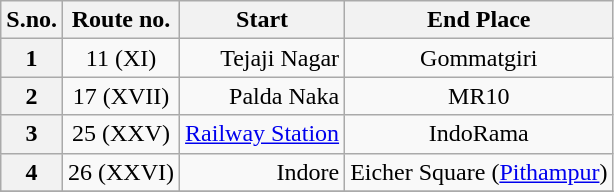<table class="sortable plainrowheaders wikitable">
<tr>
<th scope="col">S.no.</th>
<th scope="col">Route no.</th>
<th scope="col">Start</th>
<th scope="col">End Place</th>
</tr>
<tr>
<th scope="row" style=text-align:center>1</th>
<td align=center>11 (XI)</td>
<td align=right>Tejaji Nagar</td>
<td align=center>Gommatgiri</td>
</tr>
<tr>
<th scope="row" style=text-align:center>2</th>
<td align=center>17 (XVII)</td>
<td align=right>Palda Naka</td>
<td align=center>MR10</td>
</tr>
<tr>
<th scope="row" style=text-align:center>3</th>
<td align=center>25 (XXV)</td>
<td align=right><a href='#'>Railway Station</a></td>
<td align=center>IndoRama</td>
</tr>
<tr>
<th scope="row" style=text-align:center>4</th>
<td align=center>26 (XXVI)</td>
<td align=right>Indore</td>
<td align=center>Eicher Square (<a href='#'>Pithampur</a>)</td>
</tr>
<tr>
</tr>
</table>
